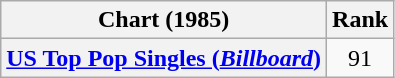<table class="wikitable plainrowheaders">
<tr>
<th>Chart (1985)</th>
<th>Rank</th>
</tr>
<tr>
<th scope="row"><a href='#'>US Top Pop Singles (<em>Billboard</em>)</a></th>
<td style="text-align:center;">91</td>
</tr>
</table>
